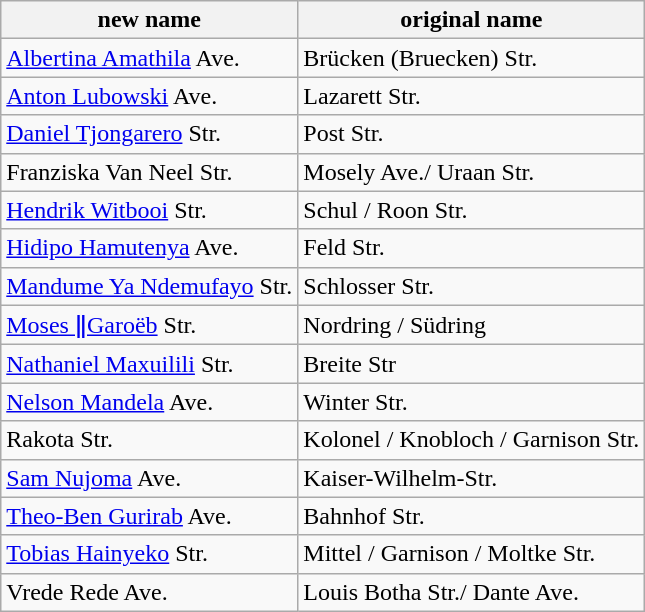<table class="wikitable">
<tr>
<th>new name</th>
<th>original name</th>
</tr>
<tr>
<td><a href='#'>Albertina Amathila</a> Ave.</td>
<td>Brücken (Bruecken) Str.</td>
</tr>
<tr>
<td><a href='#'>Anton Lubowski</a> Ave.</td>
<td>Lazarett Str.</td>
</tr>
<tr>
<td><a href='#'>Daniel Tjongarero</a> Str.</td>
<td>Post Str.</td>
</tr>
<tr>
<td>Franziska Van Neel Str.</td>
<td>Mosely Ave./ Uraan Str.</td>
</tr>
<tr>
<td><a href='#'>Hendrik Witbooi</a> Str.</td>
<td>Schul / Roon Str.</td>
</tr>
<tr>
<td><a href='#'>Hidipo Hamutenya</a> Ave.</td>
<td>Feld Str.</td>
</tr>
<tr>
<td><a href='#'>Mandume Ya Ndemufayo</a> Str.</td>
<td>Schlosser Str.</td>
</tr>
<tr>
<td><a href='#'>Moses ǁGaroëb</a> Str.</td>
<td>Nordring / Südring</td>
</tr>
<tr>
<td><a href='#'>Nathaniel Maxuilili</a> Str.</td>
<td>Breite Str</td>
</tr>
<tr>
<td><a href='#'>Nelson Mandela</a> Ave.</td>
<td>Winter Str.</td>
</tr>
<tr>
<td>Rakota Str.</td>
<td>Kolonel / Knobloch / Garnison Str.</td>
</tr>
<tr>
<td><a href='#'>Sam Nujoma</a> Ave.</td>
<td>Kaiser-Wilhelm-Str.</td>
</tr>
<tr>
<td><a href='#'>Theo-Ben Gurirab</a> Ave.</td>
<td>Bahnhof Str.</td>
</tr>
<tr>
<td><a href='#'>Tobias Hainyeko</a> Str.</td>
<td>Mittel / Garnison / Moltke Str.</td>
</tr>
<tr>
<td>Vrede Rede Ave.</td>
<td>Louis Botha Str./ Dante Ave.</td>
</tr>
</table>
